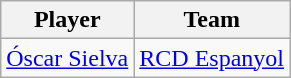<table class="wikitable">
<tr>
<th>Player</th>
<th>Team</th>
</tr>
<tr>
<td> <a href='#'>Óscar Sielva</a></td>
<td> <a href='#'>RCD Espanyol</a></td>
</tr>
</table>
